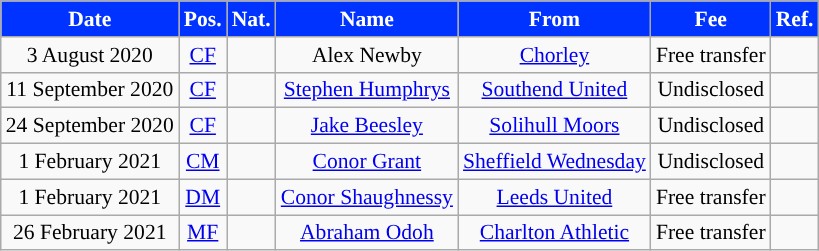<table class="wikitable"  style="text-align:center; font-size:90%; ">
<tr>
<th style="background:#03f;color:#fff;">Date</th>
<th style="background:#03f;color:#fff;">Pos.</th>
<th style="background:#03f;color:#fff;">Nat.</th>
<th style="background:#03f;color:#fff;">Name</th>
<th style="background:#03f;color:#fff;">From</th>
<th style="background:#03f;color:#fff;">Fee</th>
<th style="background:#03f;color:#fff;">Ref.</th>
</tr>
<tr>
<td>3 August 2020</td>
<td><a href='#'>CF</a></td>
<td></td>
<td>Alex Newby</td>
<td> <a href='#'>Chorley</a></td>
<td>Free transfer</td>
<td></td>
</tr>
<tr>
<td>11 September 2020</td>
<td><a href='#'>CF</a></td>
<td></td>
<td><a href='#'>Stephen Humphrys</a></td>
<td> <a href='#'>Southend United</a></td>
<td>Undisclosed</td>
<td></td>
</tr>
<tr>
<td>24 September 2020</td>
<td><a href='#'>CF</a></td>
<td></td>
<td><a href='#'>Jake Beesley</a></td>
<td> <a href='#'>Solihull Moors</a></td>
<td>Undisclosed</td>
<td></td>
</tr>
<tr>
<td>1 February 2021</td>
<td><a href='#'>CM</a></td>
<td></td>
<td><a href='#'>Conor Grant</a></td>
<td> <a href='#'>Sheffield Wednesday</a></td>
<td>Undisclosed</td>
<td></td>
</tr>
<tr>
<td>1 February 2021</td>
<td><a href='#'>DM</a></td>
<td></td>
<td><a href='#'>Conor Shaughnessy</a></td>
<td> <a href='#'>Leeds United</a></td>
<td>Free transfer</td>
<td></td>
</tr>
<tr>
<td>26 February 2021</td>
<td><a href='#'>MF</a></td>
<td></td>
<td><a href='#'>Abraham Odoh</a></td>
<td> <a href='#'>Charlton Athletic</a></td>
<td>Free transfer</td>
<td></td>
</tr>
</table>
